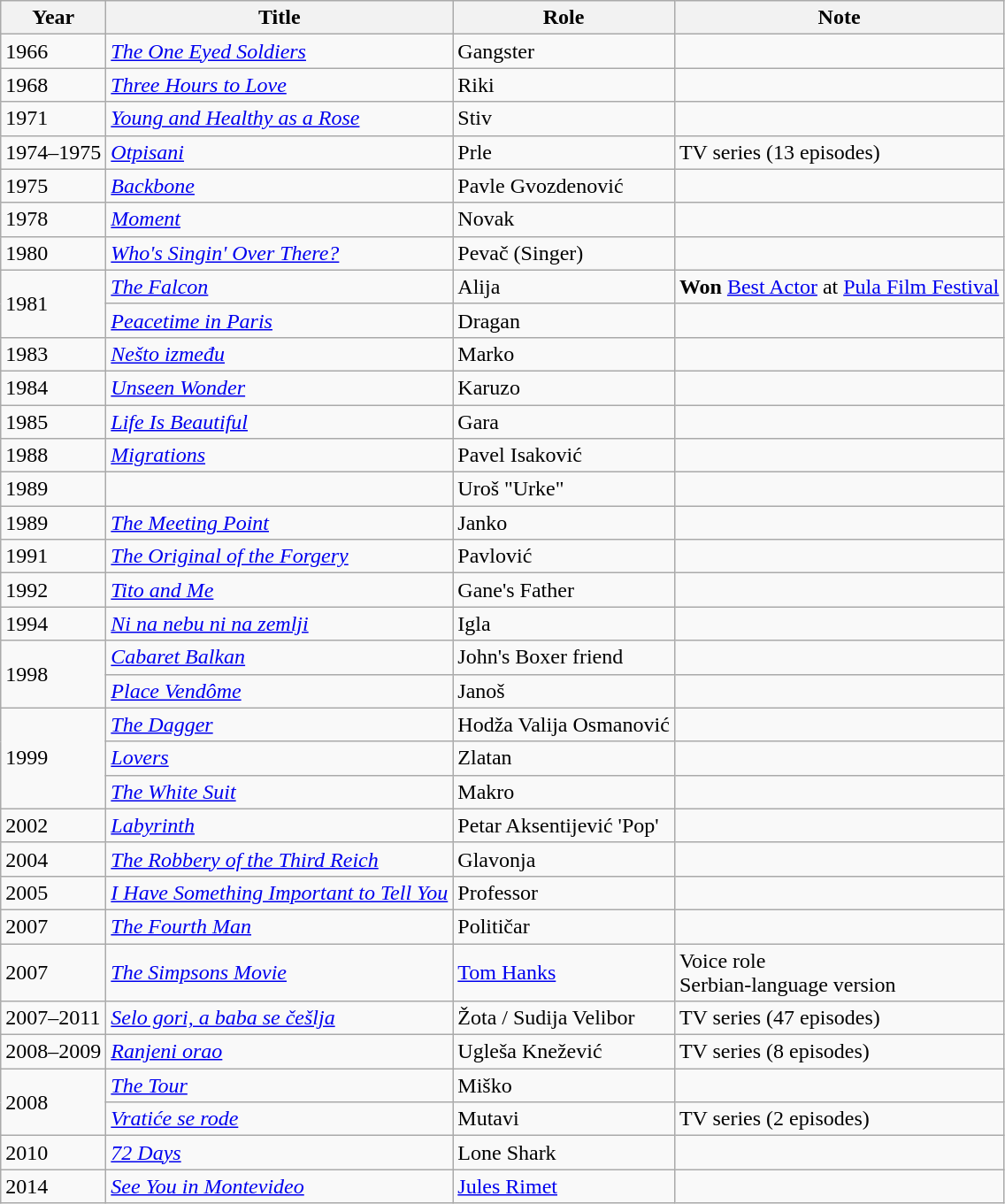<table class="wikitable sortable plainrowheaders">
<tr>
<th scope="col">Year</th>
<th scope="col">Title</th>
<th scope="col">Role</th>
<th scope=”col”>Note</th>
</tr>
<tr>
<td>1966</td>
<td><em><a href='#'>The One Eyed Soldiers</a></em></td>
<td>Gangster</td>
<td></td>
</tr>
<tr>
<td>1968</td>
<td><em><a href='#'>Three Hours to Love</a></em></td>
<td>Riki</td>
<td></td>
</tr>
<tr>
<td>1971</td>
<td><em> <a href='#'>Young and Healthy as a Rose</a> </em></td>
<td>Stiv</td>
<td></td>
</tr>
<tr>
<td>1974–1975</td>
<td><em><a href='#'>Otpisani</a></em></td>
<td>Prle</td>
<td>TV series (13 episodes)</td>
</tr>
<tr>
<td>1975</td>
<td><em><a href='#'>Backbone</a></em></td>
<td>Pavle Gvozdenović</td>
<td></td>
</tr>
<tr>
<td>1978</td>
<td><em><a href='#'>Moment</a></em></td>
<td>Novak</td>
<td></td>
</tr>
<tr>
<td>1980</td>
<td><em><a href='#'>Who's Singin' Over There?</a></em></td>
<td>Pevač (Singer)</td>
<td></td>
</tr>
<tr>
<td rowspan=2>1981</td>
<td><em><a href='#'>The Falcon</a></em></td>
<td>Alija</td>
<td><strong>Won</strong> <a href='#'>Best Actor</a> at <a href='#'>Pula Film Festival</a></td>
</tr>
<tr>
<td><em><a href='#'>Peacetime in Paris</a></em></td>
<td>Dragan</td>
<td></td>
</tr>
<tr>
<td>1983</td>
<td><em><a href='#'>Nešto između</a></em></td>
<td>Marko</td>
<td></td>
</tr>
<tr>
<td>1984</td>
<td><em><a href='#'>Unseen Wonder</a></em></td>
<td>Karuzo</td>
<td></td>
</tr>
<tr>
<td>1985</td>
<td><em><a href='#'>Life Is Beautiful</a></em></td>
<td>Gara</td>
<td></td>
</tr>
<tr>
<td>1988</td>
<td><em><a href='#'>Migrations</a></em></td>
<td>Pavel Isaković</td>
<td></td>
</tr>
<tr>
<td>1989</td>
<td><em></em></td>
<td>Uroš "Urke"</td>
<td></td>
</tr>
<tr>
<td>1989</td>
<td><em><a href='#'>The Meeting Point</a></em></td>
<td>Janko</td>
<td></td>
</tr>
<tr>
<td>1991</td>
<td><em><a href='#'>The Original of the Forgery</a></em></td>
<td>Pavlović</td>
<td></td>
</tr>
<tr>
<td>1992</td>
<td><em><a href='#'>Tito and Me</a></em></td>
<td>Gane's Father</td>
<td></td>
</tr>
<tr>
<td>1994</td>
<td><em><a href='#'>Ni na nebu ni na zemlji</a></em></td>
<td>Igla</td>
<td></td>
</tr>
<tr>
<td rowspan=2>1998</td>
<td><em><a href='#'>Cabaret Balkan</a></em></td>
<td>John's Boxer friend</td>
<td></td>
</tr>
<tr>
<td><em><a href='#'>Place Vendôme</a></em></td>
<td>Janoš</td>
<td></td>
</tr>
<tr>
<td rowspan=3>1999</td>
<td><em><a href='#'>The Dagger</a></em></td>
<td>Hodža Valija Osmanović</td>
<td></td>
</tr>
<tr>
<td><em><a href='#'>Lovers</a></em></td>
<td>Zlatan</td>
<td></td>
</tr>
<tr>
<td><em><a href='#'>The White Suit</a></em></td>
<td>Makro</td>
<td></td>
</tr>
<tr>
<td>2002</td>
<td><em><a href='#'>Labyrinth</a></em></td>
<td>Petar Aksentijević 'Pop'</td>
<td></td>
</tr>
<tr>
<td>2004</td>
<td><em><a href='#'>The Robbery of the Third Reich</a></em></td>
<td>Glavonja</td>
<td></td>
</tr>
<tr>
<td>2005</td>
<td><em><a href='#'>I Have Something Important to Tell You</a></em></td>
<td>Professor</td>
<td></td>
</tr>
<tr>
<td>2007</td>
<td><em><a href='#'>The Fourth Man</a></em></td>
<td>Političar</td>
<td></td>
</tr>
<tr>
<td>2007</td>
<td><em><a href='#'>The Simpsons Movie</a></em></td>
<td><a href='#'>Tom Hanks</a></td>
<td>Voice role<br>Serbian-language version</td>
</tr>
<tr>
<td>2007–2011</td>
<td><em><a href='#'>Selo gori, a baba se češlja</a></em></td>
<td>Žota / Sudija Velibor</td>
<td>TV series (47 episodes)</td>
</tr>
<tr>
<td>2008–2009</td>
<td><em><a href='#'>Ranjeni orao</a></em></td>
<td>Ugleša Knežević</td>
<td>TV series (8 episodes)</td>
</tr>
<tr>
<td rowspan=2>2008</td>
<td><em><a href='#'>The Tour</a></em></td>
<td>Miško</td>
<td></td>
</tr>
<tr>
<td><em><a href='#'>Vratiće se rode</a></em></td>
<td>Mutavi</td>
<td>TV series (2 episodes)</td>
</tr>
<tr>
<td>2010</td>
<td><em><a href='#'>72 Days</a></em></td>
<td>Lone Shark</td>
<td></td>
</tr>
<tr>
<td>2014</td>
<td><em><a href='#'>See You in Montevideo</a></em></td>
<td><a href='#'>Jules Rimet</a></td>
<td></td>
</tr>
</table>
